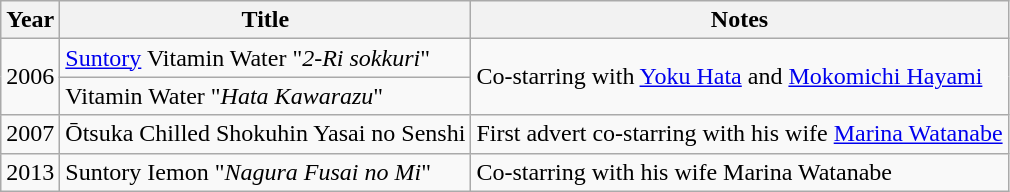<table class="wikitable">
<tr>
<th>Year</th>
<th>Title</th>
<th>Notes</th>
</tr>
<tr>
<td rowspan="2">2006</td>
<td><a href='#'>Suntory</a> Vitamin Water "<em>2-Ri sokkuri</em>"</td>
<td rowspan="2">Co-starring with <a href='#'>Yoku Hata</a> and <a href='#'>Mokomichi Hayami</a></td>
</tr>
<tr>
<td>Vitamin Water "<em>Hata Kawarazu</em>"</td>
</tr>
<tr>
<td>2007</td>
<td>Ōtsuka Chilled Shokuhin Yasai no Senshi</td>
<td>First advert co-starring with his wife <a href='#'>Marina Watanabe</a></td>
</tr>
<tr>
<td>2013</td>
<td>Suntory Iemon "<em>Nagura Fusai no Mi</em>"</td>
<td>Co-starring with his wife Marina Watanabe</td>
</tr>
</table>
